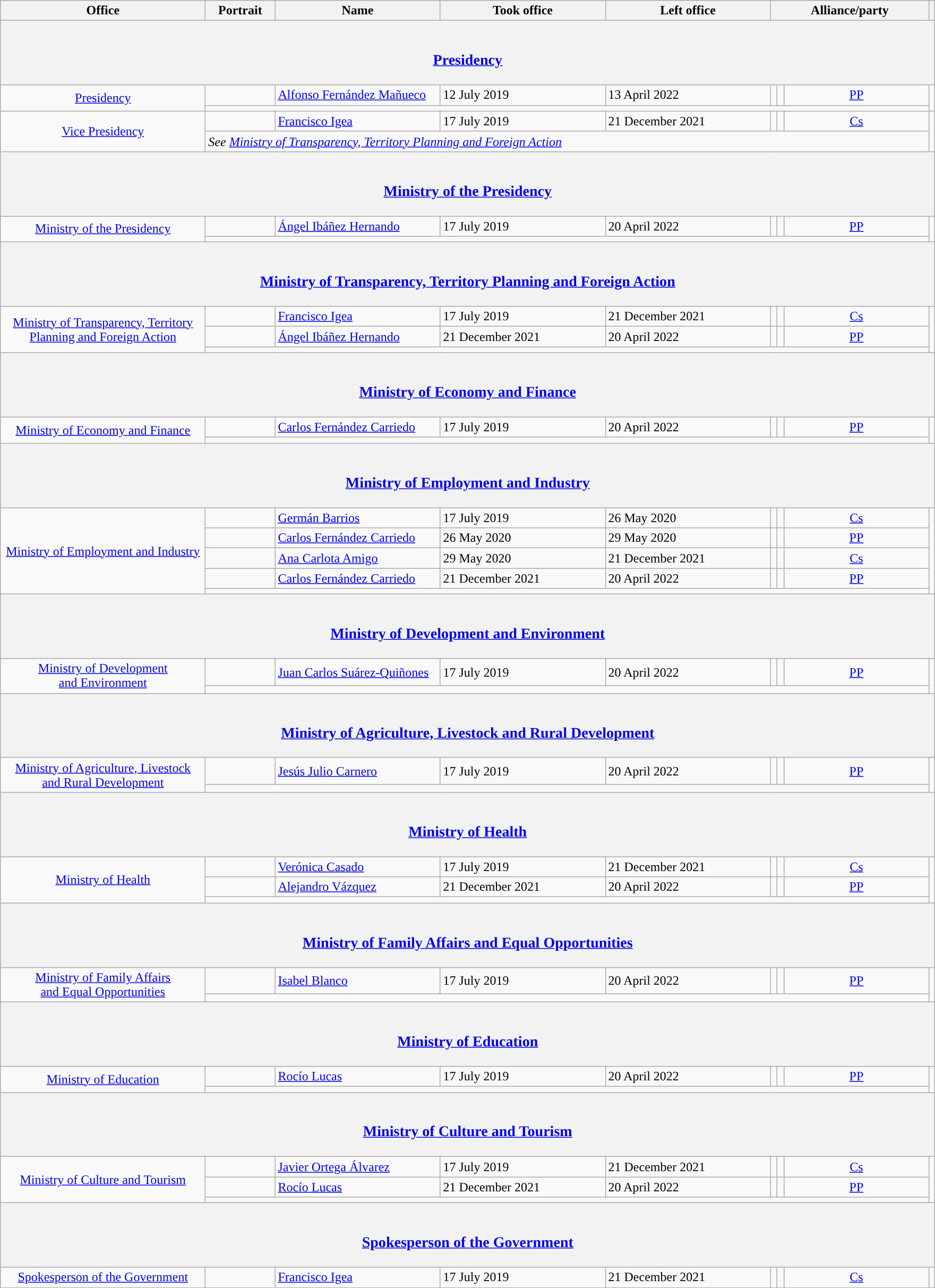<table class="wikitable" style="line-height:18px;">
<tr>
<th scope="col">Office<br></th>
<th scope="col">Portrait</th>
<th scope="col">Name</th>
<th scope="col">Took office</th>
<th scope="col">Left office</th>
<th colspan="3" scope="col">Alliance/party</th>
<th></th>
</tr>
<tr>
<th colspan="9"><br><h3><a href='#'>Presidency</a></h3></th>
</tr>
<tr>
<td align="center" rowspan="2" width="250"><a href='#'>Presidency</a><br></td>
<td width="80"></td>
<td width="200"><a href='#'>Alfonso Fernández Mañueco</a></td>
<td width="200">12 July 2019</td>
<td width="200">13 April 2022</td>
<td width="1" style="background-color:"></td>
<td width="1" style="background-color:"></td>
<td width="175" align="center"><a href='#'>PP</a></td>
<td align="center" rowspan="2"></td>
</tr>
<tr>
<td colspan="7"></td>
</tr>
<tr>
<td align="center" rowspan="2"><a href='#'>Vice Presidency</a><br></td>
<td></td>
<td><a href='#'>Francisco Igea</a></td>
<td>17 July 2019</td>
<td>21 December 2021</td>
<td style="background-color:"></td>
<td style="background-color:"></td>
<td align="center"><a href='#'>Cs</a></td>
<td align="center" rowspan="2"></td>
</tr>
<tr>
<td colspan="7"><em>See <a href='#'>Ministry of Transparency, Territory Planning and Foreign Action</a></em></td>
</tr>
<tr>
<th colspan="9"><br><h3><a href='#'>Ministry of the Presidency</a></h3></th>
</tr>
<tr>
<td align="center" rowspan="2"><a href='#'>Ministry of the Presidency</a><br></td>
<td></td>
<td><a href='#'>Ángel Ibáñez Hernando</a></td>
<td>17 July 2019</td>
<td>20 April 2022</td>
<td style="background-color:"></td>
<td style="background-color:"></td>
<td align="center"><a href='#'>PP</a></td>
<td align="center" rowspan="2"></td>
</tr>
<tr>
<td colspan="7"></td>
</tr>
<tr>
<th colspan="9"><br><h3><a href='#'>Ministry of Transparency, Territory Planning and Foreign Action</a></h3></th>
</tr>
<tr>
<td align="center" rowspan="3"><a href='#'>Ministry of Transparency, Territory<br>Planning and Foreign Action</a><br></td>
<td></td>
<td><a href='#'>Francisco Igea</a></td>
<td>17 July 2019</td>
<td>21 December 2021</td>
<td style="background-color:"></td>
<td style="background-color:"></td>
<td align="center"><a href='#'>Cs</a></td>
<td align="center" rowspan="3"></td>
</tr>
<tr>
<td></td>
<td><a href='#'>Ángel Ibáñez Hernando</a><br></td>
<td>21 December 2021</td>
<td>20 April 2022</td>
<td style="background-color:"></td>
<td style="background-color:"></td>
<td align="center"><a href='#'>PP</a></td>
</tr>
<tr>
<td colspan="7"></td>
</tr>
<tr>
<th colspan="9"><br><h3><a href='#'>Ministry of Economy and Finance</a></h3></th>
</tr>
<tr>
<td align="center" rowspan="2"><a href='#'>Ministry of Economy and Finance</a><br></td>
<td></td>
<td><a href='#'>Carlos Fernández Carriedo</a></td>
<td>17 July 2019</td>
<td>20 April 2022</td>
<td style="background-color:"></td>
<td style="background-color:"></td>
<td align="center"><a href='#'>PP</a></td>
<td align="center" rowspan="2"></td>
</tr>
<tr>
<td colspan="7"></td>
</tr>
<tr>
<th colspan="9"><br><h3><a href='#'>Ministry of Employment and Industry</a></h3></th>
</tr>
<tr>
<td align="center" rowspan="5"><a href='#'>Ministry of Employment and Industry</a><br></td>
<td></td>
<td><a href='#'>Germán Barrios</a></td>
<td>17 July 2019</td>
<td>26 May 2020<br></td>
<td style="background-color:"></td>
<td style="background-color:"></td>
<td align="center"><a href='#'>Cs</a></td>
<td align="center" rowspan="5"></td>
</tr>
<tr>
<td></td>
<td><a href='#'>Carlos Fernández Carriedo</a><br></td>
<td>26 May 2020</td>
<td>29 May 2020</td>
<td style="background-color:"></td>
<td style="background-color:"></td>
<td align="center"><a href='#'>PP</a></td>
</tr>
<tr>
<td></td>
<td><a href='#'>Ana Carlota Amigo</a></td>
<td>29 May 2020</td>
<td>21 December 2021</td>
<td style="background-color:"></td>
<td style="background-color:"></td>
<td align="center"><a href='#'>Cs</a></td>
</tr>
<tr>
<td></td>
<td><a href='#'>Carlos Fernández Carriedo</a><br></td>
<td>21 December 2021</td>
<td>20 April 2022</td>
<td style="background-color:"></td>
<td style="background-color:"></td>
<td align="center"><a href='#'>PP</a></td>
</tr>
<tr>
<td colspan="7"></td>
</tr>
<tr>
<th colspan="9"><br><h3><a href='#'>Ministry of Development and Environment</a></h3></th>
</tr>
<tr>
<td align="center" rowspan="2"><a href='#'>Ministry of Development<br>and Environment</a><br></td>
<td></td>
<td><a href='#'>Juan Carlos Suárez-Quiñones</a></td>
<td>17 July 2019</td>
<td>20 April 2022</td>
<td style="background-color:"></td>
<td style="background-color:"></td>
<td align="center"><a href='#'>PP</a></td>
<td align="center" rowspan="2"></td>
</tr>
<tr>
<td colspan="7"></td>
</tr>
<tr>
<th colspan="9"><br><h3><a href='#'>Ministry of Agriculture, Livestock and Rural Development</a></h3></th>
</tr>
<tr>
<td align="center" rowspan="2"><a href='#'>Ministry of Agriculture, Livestock<br>and Rural Development</a><br></td>
<td></td>
<td><a href='#'>Jesús Julio Carnero</a></td>
<td>17 July 2019</td>
<td>20 April 2022</td>
<td style="background-color:"></td>
<td style="background-color:"></td>
<td align="center"><a href='#'>PP</a></td>
<td align="center" rowspan="2"></td>
</tr>
<tr>
<td colspan="7"></td>
</tr>
<tr>
<th colspan="9"><br><h3><a href='#'>Ministry of Health</a></h3></th>
</tr>
<tr>
<td align="center" rowspan="3"><a href='#'>Ministry of Health</a><br></td>
<td></td>
<td><a href='#'>Verónica Casado</a></td>
<td>17 July 2019</td>
<td>21 December 2021</td>
<td style="background-color:"></td>
<td style="background-color:"></td>
<td align="center"><a href='#'>Cs</a></td>
<td align="center" rowspan="3"></td>
</tr>
<tr>
<td></td>
<td><a href='#'>Alejandro Vázquez</a></td>
<td>21 December 2021</td>
<td>20 April 2022</td>
<td style="background-color:"></td>
<td style="background-color:"></td>
<td align="center"><a href='#'>PP</a></td>
</tr>
<tr>
<td colspan="7"></td>
</tr>
<tr>
<th colspan="9"><br><h3><a href='#'>Ministry of Family Affairs and Equal Opportunities</a></h3></th>
</tr>
<tr>
<td align="center" rowspan="2"><a href='#'>Ministry of Family Affairs<br>and Equal Opportunities</a><br></td>
<td></td>
<td><a href='#'>Isabel Blanco</a></td>
<td>17 July 2019</td>
<td>20 April 2022</td>
<td style="background-color:"></td>
<td style="background-color:"></td>
<td align="center"><a href='#'>PP</a></td>
<td align="center" rowspan="2"></td>
</tr>
<tr>
<td colspan="7"></td>
</tr>
<tr>
<th colspan="9"><br><h3><a href='#'>Ministry of Education</a></h3></th>
</tr>
<tr>
<td align="center" rowspan="2"><a href='#'>Ministry of Education</a><br></td>
<td></td>
<td><a href='#'>Rocío Lucas</a></td>
<td>17 July 2019</td>
<td>20 April 2022</td>
<td style="background-color:"></td>
<td style="background-color:"></td>
<td align="center"><a href='#'>PP</a></td>
<td align="center" rowspan="2"></td>
</tr>
<tr>
<td colspan="7"></td>
</tr>
<tr>
<th colspan="9"><br><h3><a href='#'>Ministry of Culture and Tourism</a></h3></th>
</tr>
<tr>
<td align="center" rowspan="3"><a href='#'>Ministry of Culture and Tourism</a><br></td>
<td></td>
<td><a href='#'>Javier Ortega Álvarez</a></td>
<td>17 July 2019</td>
<td>21 December 2021</td>
<td style="background-color:"></td>
<td style="background-color:"></td>
<td align="center"><a href='#'>Cs</a></td>
<td align="center" rowspan="3"></td>
</tr>
<tr>
<td></td>
<td><a href='#'>Rocío Lucas</a><br></td>
<td>21 December 2021</td>
<td>20 April 2022</td>
<td style="background-color:"></td>
<td style="background-color:"></td>
<td align="center"><a href='#'>PP</a></td>
</tr>
<tr>
<td colspan="7"></td>
</tr>
<tr>
<th colspan="9"><br><h3><a href='#'>Spokesperson of the Government</a></h3></th>
</tr>
<tr>
<td align="center"><a href='#'>Spokesperson of the Government</a><br></td>
<td></td>
<td><a href='#'>Francisco Igea</a></td>
<td>17 July 2019</td>
<td>21 December 2021</td>
<td style="background-color:"></td>
<td style="background-color:"></td>
<td align="center"><a href='#'>Cs</a></td>
<td align="center"></td>
</tr>
</table>
